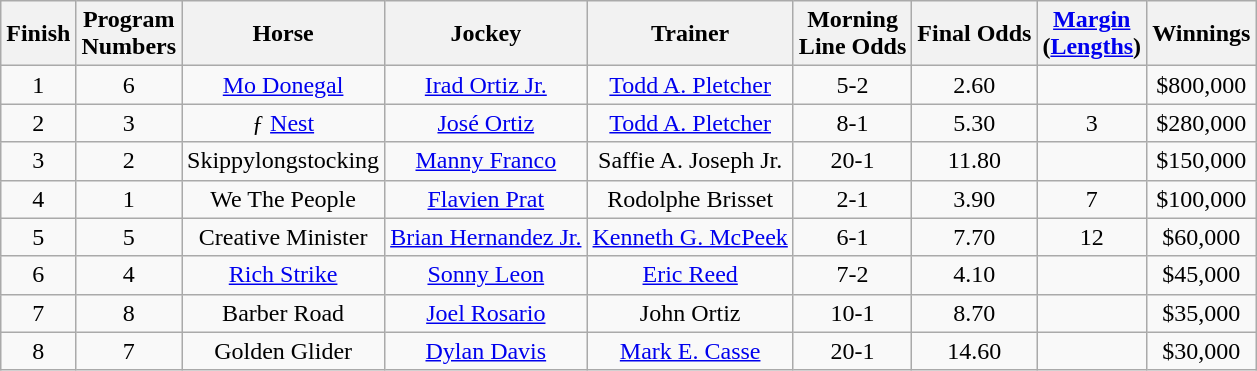<table class=wikitable style="text-align:center">
<tr>
<th scope="col">Finish</th>
<th scope="col">Program<br>Numbers</th>
<th scope="col">Horse</th>
<th scope="col">Jockey</th>
<th scope="col">Trainer</th>
<th scope="col">Morning<br>Line Odds</th>
<th scope="col">Final Odds</th>
<th scope="col"><a href='#'>Margin</a><br>(<a href='#'>Lengths</a>)</th>
<th scope="col">Winnings</th>
</tr>
<tr>
<td>1</td>
<td>6</td>
<td><a href='#'>Mo Donegal</a></td>
<td><a href='#'>Irad Ortiz Jr.</a></td>
<td><a href='#'>Todd A. Pletcher</a></td>
<td>5-2</td>
<td>2.60</td>
<td></td>
<td>$800,000</td>
</tr>
<tr>
<td>2</td>
<td>3</td>
<td>ƒ <a href='#'>Nest</a></td>
<td><a href='#'>José Ortiz</a></td>
<td><a href='#'>Todd A. Pletcher</a></td>
<td>8-1</td>
<td>5.30</td>
<td>3</td>
<td>$280,000</td>
</tr>
<tr>
<td>3</td>
<td>2</td>
<td>Skippylongstocking</td>
<td><a href='#'>Manny Franco</a></td>
<td>Saffie A. Joseph Jr.</td>
<td>20-1</td>
<td>11.80</td>
<td></td>
<td>$150,000</td>
</tr>
<tr>
<td>4</td>
<td>1</td>
<td>We The People</td>
<td><a href='#'>Flavien Prat</a></td>
<td>Rodolphe Brisset</td>
<td>2-1</td>
<td>3.90</td>
<td>7</td>
<td>$100,000</td>
</tr>
<tr>
<td>5</td>
<td>5</td>
<td>Creative Minister</td>
<td><a href='#'>Brian Hernandez Jr.</a></td>
<td><a href='#'>Kenneth G. McPeek</a></td>
<td>6-1</td>
<td>7.70</td>
<td>12</td>
<td>$60,000</td>
</tr>
<tr>
<td>6</td>
<td>4</td>
<td><a href='#'>Rich Strike</a></td>
<td><a href='#'>Sonny Leon</a></td>
<td><a href='#'>Eric Reed</a></td>
<td>7-2</td>
<td>4.10</td>
<td></td>
<td>$45,000</td>
</tr>
<tr>
<td>7</td>
<td>8</td>
<td>Barber Road</td>
<td><a href='#'>Joel Rosario</a></td>
<td>John Ortiz</td>
<td>10-1</td>
<td>8.70</td>
<td></td>
<td>$35,000</td>
</tr>
<tr>
<td>8</td>
<td>7</td>
<td>Golden Glider</td>
<td><a href='#'>Dylan Davis</a></td>
<td><a href='#'>Mark E. Casse</a></td>
<td>20-1</td>
<td>14.60</td>
<td></td>
<td>$30,000</td>
</tr>
</table>
